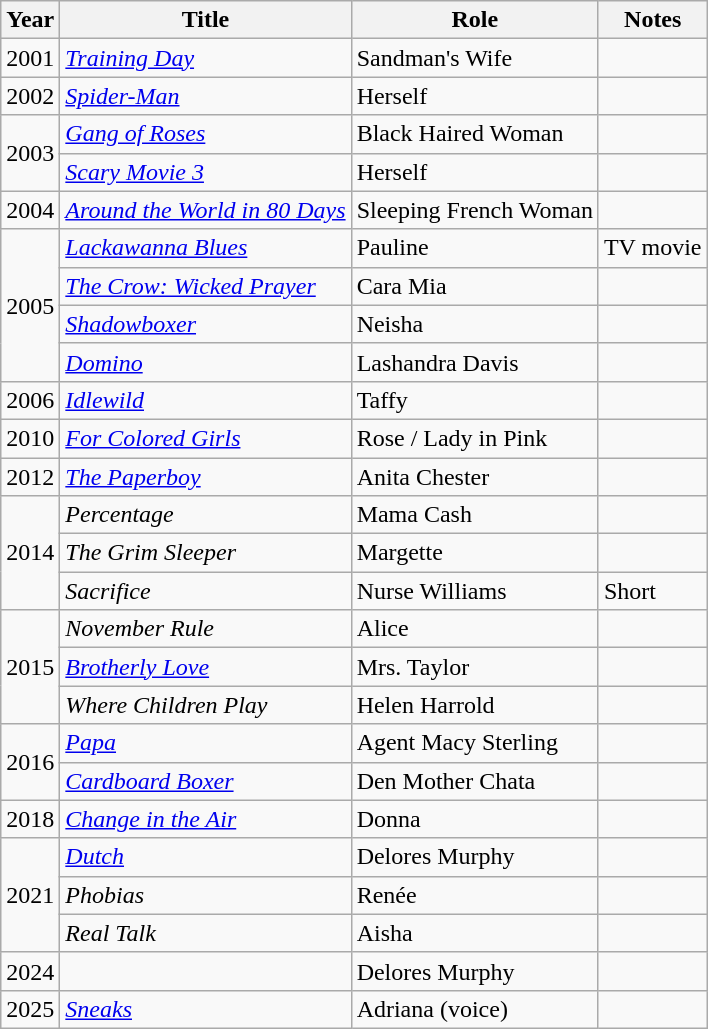<table class="wikitable sortable">
<tr>
<th>Year</th>
<th>Title</th>
<th>Role</th>
<th>Notes</th>
</tr>
<tr>
<td>2001</td>
<td><em><a href='#'>Training Day</a></em></td>
<td>Sandman's Wife</td>
<td></td>
</tr>
<tr>
<td>2002</td>
<td><em><a href='#'>Spider-Man</a></em></td>
<td>Herself</td>
<td></td>
</tr>
<tr>
<td rowspan=2>2003</td>
<td><em><a href='#'>Gang of Roses</a></em></td>
<td>Black Haired Woman</td>
<td></td>
</tr>
<tr>
<td><em><a href='#'>Scary Movie 3</a></em></td>
<td>Herself</td>
<td></td>
</tr>
<tr>
<td>2004</td>
<td><em><a href='#'>Around the World in 80 Days</a></em></td>
<td>Sleeping French Woman</td>
<td></td>
</tr>
<tr>
<td rowspan=4>2005</td>
<td><em><a href='#'>Lackawanna Blues</a></em></td>
<td>Pauline</td>
<td>TV movie</td>
</tr>
<tr>
<td><em><a href='#'>The Crow: Wicked Prayer</a></em></td>
<td>Cara Mia</td>
<td></td>
</tr>
<tr>
<td><em><a href='#'>Shadowboxer</a></em></td>
<td>Neisha</td>
<td></td>
</tr>
<tr>
<td><em><a href='#'>Domino</a></em></td>
<td>Lashandra Davis</td>
<td></td>
</tr>
<tr>
<td>2006</td>
<td><em><a href='#'>Idlewild</a></em></td>
<td>Taffy</td>
<td></td>
</tr>
<tr>
<td>2010</td>
<td><em><a href='#'>For Colored Girls</a></em></td>
<td>Rose / Lady in Pink</td>
<td></td>
</tr>
<tr>
<td>2012</td>
<td><em><a href='#'>The Paperboy</a></em></td>
<td>Anita Chester</td>
<td></td>
</tr>
<tr>
<td rowspan=3>2014</td>
<td><em>Percentage</em></td>
<td>Mama Cash</td>
<td></td>
</tr>
<tr>
<td><em>The Grim Sleeper</em></td>
<td>Margette</td>
<td></td>
</tr>
<tr>
<td><em>Sacrifice</em></td>
<td>Nurse Williams</td>
<td>Short</td>
</tr>
<tr>
<td rowspan=3>2015</td>
<td><em>November Rule</em></td>
<td>Alice</td>
<td></td>
</tr>
<tr>
<td><em><a href='#'>Brotherly Love</a></em></td>
<td>Mrs. Taylor</td>
<td></td>
</tr>
<tr>
<td><em>Where Children Play</em></td>
<td>Helen Harrold</td>
<td></td>
</tr>
<tr>
<td rowspan=2>2016</td>
<td><em><a href='#'>Papa</a></em></td>
<td>Agent Macy Sterling</td>
<td></td>
</tr>
<tr>
<td><em><a href='#'>Cardboard Boxer</a></em></td>
<td>Den Mother Chata</td>
<td></td>
</tr>
<tr>
<td>2018</td>
<td><em><a href='#'>Change in the Air</a></em></td>
<td>Donna</td>
<td></td>
</tr>
<tr>
<td rowspan="3">2021</td>
<td><em><a href='#'>Dutch</a></em></td>
<td>Delores Murphy</td>
<td></td>
</tr>
<tr>
<td><em>Phobias</em></td>
<td>Renée</td>
<td></td>
</tr>
<tr>
<td><em>Real Talk</em></td>
<td>Aisha</td>
<td></td>
</tr>
<tr>
<td rowspan="1">2024</td>
<td><em></em></td>
<td>Delores Murphy</td>
<td></td>
</tr>
<tr>
<td>2025</td>
<td><em><a href='#'>Sneaks</a></em></td>
<td>Adriana (voice)</td>
<td></td>
</tr>
</table>
